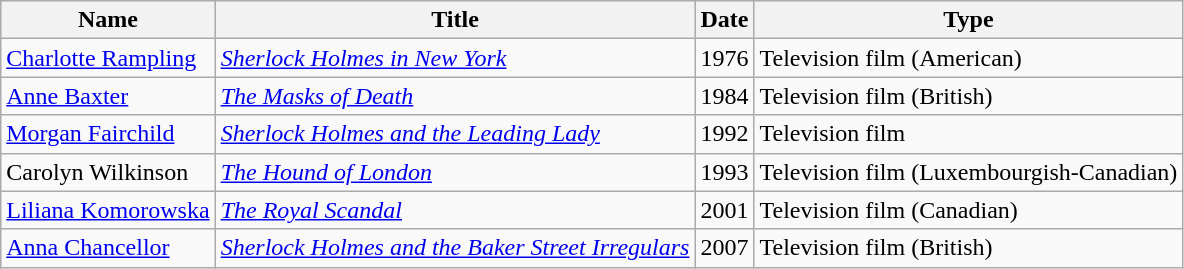<table class="wikitable sortable">
<tr>
<th>Name</th>
<th>Title</th>
<th>Date</th>
<th>Type</th>
</tr>
<tr>
<td><a href='#'>Charlotte Rampling</a></td>
<td><em><a href='#'>Sherlock Holmes in New York</a></em></td>
<td>1976</td>
<td>Television film (American)</td>
</tr>
<tr>
<td><a href='#'>Anne Baxter</a></td>
<td><em><a href='#'>The Masks of Death</a></em></td>
<td>1984</td>
<td>Television film (British)</td>
</tr>
<tr>
<td><a href='#'>Morgan Fairchild</a></td>
<td><em><a href='#'>Sherlock Holmes and the Leading Lady</a></em></td>
<td>1992</td>
<td>Television film</td>
</tr>
<tr>
<td>Carolyn Wilkinson</td>
<td><em><a href='#'>The Hound of London</a></em></td>
<td>1993</td>
<td>Television film (Luxembourgish-Canadian)</td>
</tr>
<tr>
<td><a href='#'>Liliana Komorowska</a></td>
<td><em><a href='#'>The Royal Scandal</a></em></td>
<td>2001</td>
<td>Television film (Canadian)</td>
</tr>
<tr>
<td><a href='#'>Anna Chancellor</a></td>
<td><em><a href='#'>Sherlock Holmes and the Baker Street Irregulars</a></em></td>
<td>2007</td>
<td>Television film (British)</td>
</tr>
</table>
